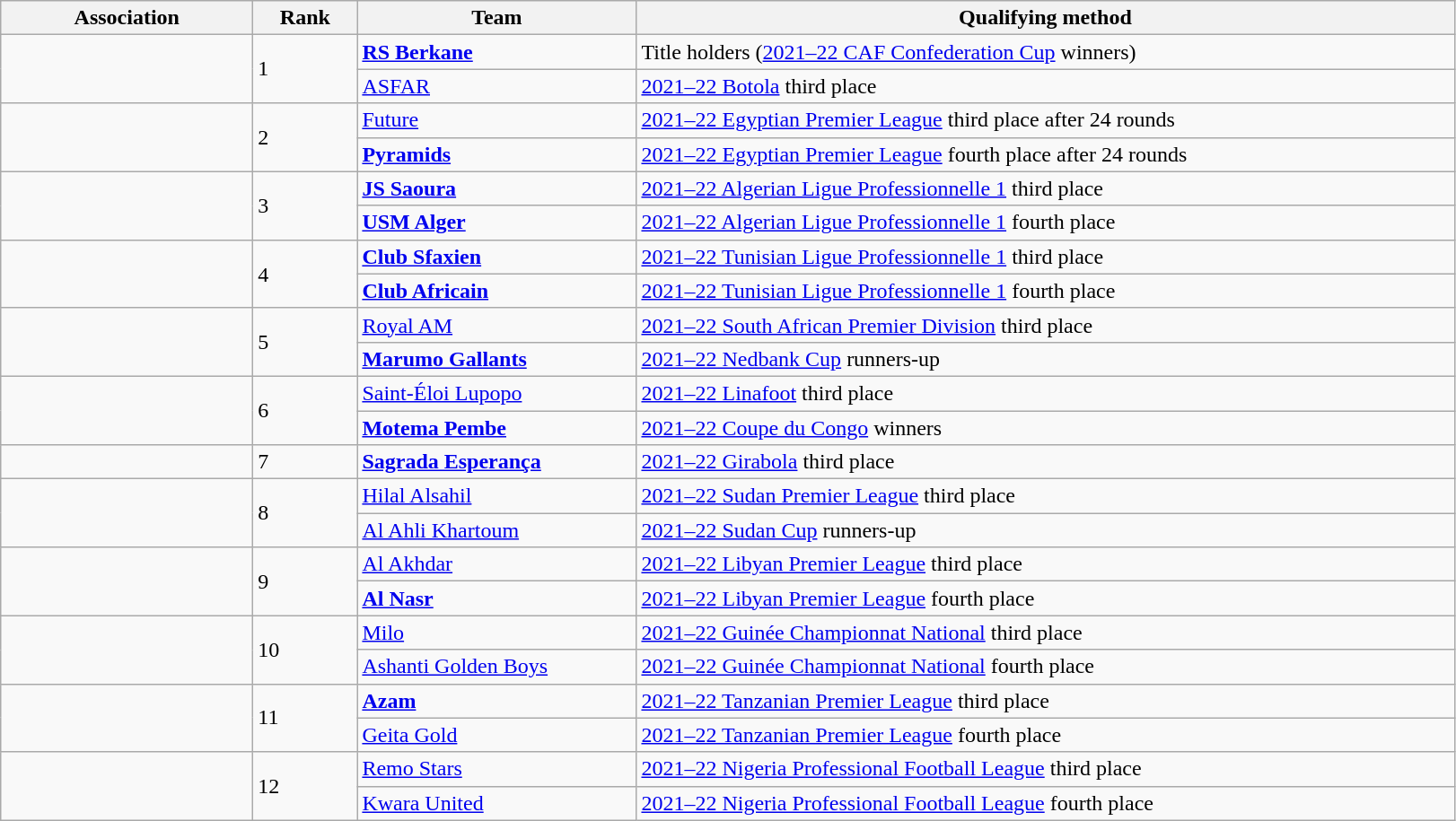<table class="wikitable">
<tr>
<th width=180>Association</th>
<th width=70>Rank </th>
<th width=200>Team</th>
<th width=600>Qualifying method</th>
</tr>
<tr>
<td rowspan=2></td>
<td rowspan=2>1 </td>
<td><strong><a href='#'>RS Berkane</a></strong></td>
<td>Title holders (<a href='#'>2021–22 CAF Confederation Cup</a> winners)</td>
</tr>
<tr>
<td><a href='#'>ASFAR</a></td>
<td><a href='#'>2021–22 Botola</a> third place</td>
</tr>
<tr>
<td rowspan=2></td>
<td rowspan=2>2 </td>
<td><a href='#'>Future</a></td>
<td><a href='#'>2021–22 Egyptian Premier League</a> third place after 24 rounds</td>
</tr>
<tr>
<td><strong><a href='#'>Pyramids</a></strong></td>
<td><a href='#'>2021–22 Egyptian Premier League</a> fourth place after 24 rounds</td>
</tr>
<tr>
<td rowspan=2></td>
<td rowspan=2>3 </td>
<td><strong><a href='#'>JS Saoura</a></strong></td>
<td><a href='#'>2021–22 Algerian Ligue Professionnelle 1</a> third place</td>
</tr>
<tr>
<td><strong><a href='#'>USM Alger</a></strong></td>
<td><a href='#'>2021–22 Algerian Ligue Professionnelle 1</a> fourth place</td>
</tr>
<tr>
<td rowspan=2></td>
<td rowspan=2>4 </td>
<td><strong><a href='#'>Club Sfaxien</a></strong></td>
<td><a href='#'>2021–22 Tunisian Ligue Professionnelle 1</a> third place</td>
</tr>
<tr>
<td><strong><a href='#'>Club Africain</a></strong></td>
<td><a href='#'>2021–22 Tunisian Ligue Professionnelle 1</a> fourth place</td>
</tr>
<tr>
<td rowspan=2></td>
<td rowspan=2>5 </td>
<td><a href='#'>Royal AM</a></td>
<td><a href='#'>2021–22 South African Premier Division</a> third place</td>
</tr>
<tr>
<td><strong><a href='#'>Marumo Gallants</a></strong></td>
<td><a href='#'>2021–22 Nedbank Cup</a> runners-up</td>
</tr>
<tr>
<td rowspan=2></td>
<td rowspan=2>6 </td>
<td><a href='#'>Saint-Éloi Lupopo</a></td>
<td><a href='#'>2021–22 Linafoot</a> third place</td>
</tr>
<tr>
<td><strong><a href='#'>Motema Pembe</a></strong></td>
<td><a href='#'>2021–22 Coupe du Congo</a> winners</td>
</tr>
<tr>
<td rowspan=1></td>
<td rowspan=1>7 </td>
<td><strong><a href='#'>Sagrada Esperança</a></strong></td>
<td><a href='#'>2021–22 Girabola</a> third place</td>
</tr>
<tr>
<td rowspan=2></td>
<td rowspan=2>8 </td>
<td><a href='#'>Hilal Alsahil</a></td>
<td><a href='#'>2021–22 Sudan Premier League</a> third place</td>
</tr>
<tr>
<td><a href='#'>Al Ahli Khartoum</a></td>
<td><a href='#'>2021–22 Sudan Cup</a> runners-up</td>
</tr>
<tr>
<td rowspan=2></td>
<td rowspan=2>9 </td>
<td><a href='#'>Al Akhdar</a></td>
<td><a href='#'>2021–22 Libyan Premier League</a> third place</td>
</tr>
<tr>
<td><strong><a href='#'>Al Nasr</a></strong></td>
<td><a href='#'>2021–22 Libyan Premier League</a> fourth place</td>
</tr>
<tr>
<td rowspan=2></td>
<td rowspan=2>10 </td>
<td><a href='#'>Milo</a></td>
<td><a href='#'>2021–22 Guinée Championnat National</a> third place</td>
</tr>
<tr>
<td><a href='#'>Ashanti Golden Boys</a></td>
<td><a href='#'>2021–22 Guinée Championnat National</a> fourth place</td>
</tr>
<tr>
<td rowspan=2></td>
<td rowspan=2>11 </td>
<td><strong><a href='#'>Azam</a></strong></td>
<td><a href='#'>2021–22 Tanzanian Premier League</a> third place</td>
</tr>
<tr>
<td><a href='#'>Geita Gold</a></td>
<td><a href='#'>2021–22 Tanzanian Premier League</a> fourth place</td>
</tr>
<tr>
<td rowspan=2></td>
<td rowspan=2>12 </td>
<td><a href='#'>Remo Stars</a></td>
<td><a href='#'>2021–22 Nigeria Professional Football League</a> third place</td>
</tr>
<tr>
<td><a href='#'>Kwara United</a></td>
<td><a href='#'>2021–22 Nigeria Professional Football League</a> fourth place</td>
</tr>
</table>
